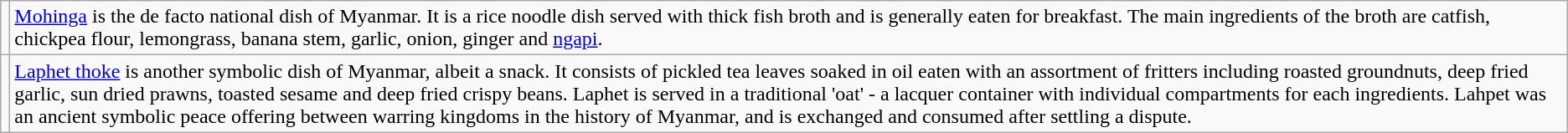<table class="wikitable">
<tr>
<td></td>
<td><a href='#'>Mohinga</a> is the de facto national dish of Myanmar. It is a rice noodle dish served with thick fish broth and is generally eaten for breakfast. The main ingredients of the broth are catfish, chickpea flour, lemongrass, banana stem, garlic, onion, ginger and <a href='#'>ngapi</a>.</td>
</tr>
<tr>
<td></td>
<td><a href='#'>Laphet thoke</a> is another symbolic dish of Myanmar, albeit a snack. It consists of pickled tea leaves soaked in oil eaten with an assortment of fritters including roasted groundnuts, deep fried garlic, sun dried prawns, toasted sesame and deep fried crispy beans. Laphet is served in a traditional 'oat' - a lacquer container with individual compartments for each ingredients. Lahpet was an ancient symbolic peace offering between warring kingdoms in the history of Myanmar, and is exchanged and consumed after settling a dispute.</td>
</tr>
</table>
